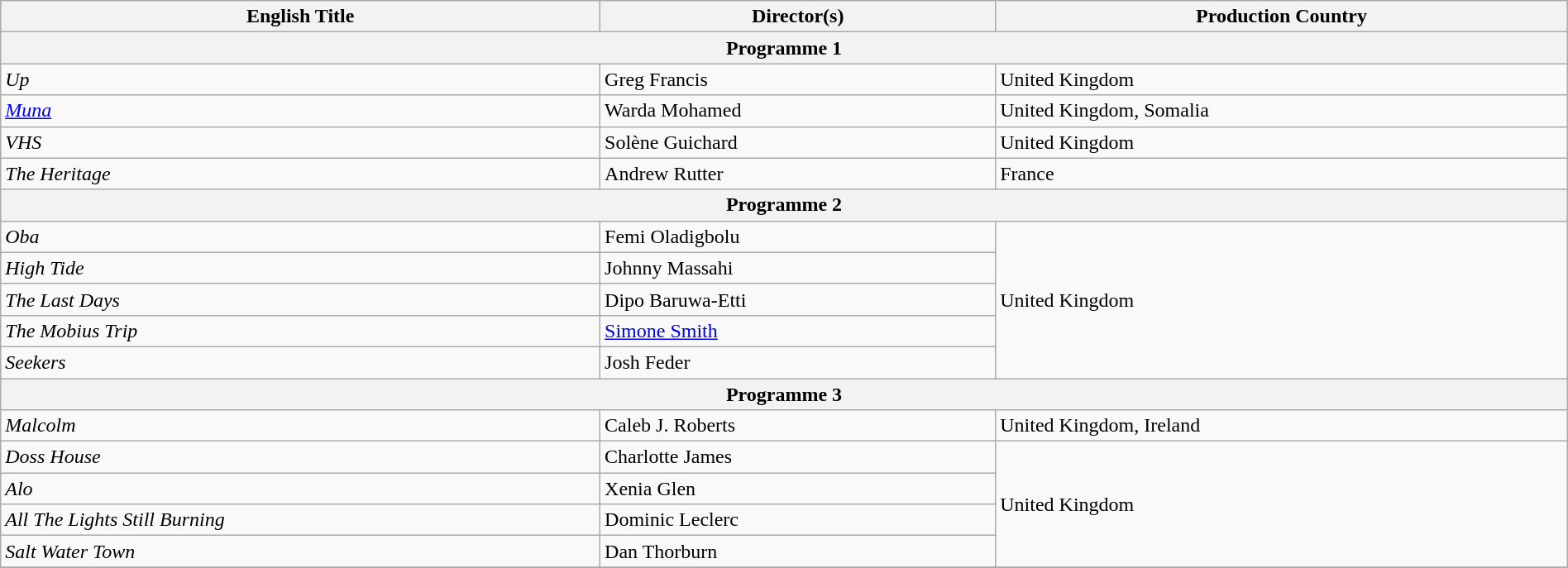<table class="wikitable" style="width:100%; margin-bottom:4px">
<tr>
<th>English Title</th>
<th>Director(s)</th>
<th>Production Country</th>
</tr>
<tr>
<th colspan="3">Programme 1</th>
</tr>
<tr>
<td><em>Up</em></td>
<td>Greg Francis</td>
<td>United Kingdom</td>
</tr>
<tr>
<td><em><a href='#'>Muna</a></em></td>
<td>Warda Mohamed</td>
<td>United Kingdom, Somalia</td>
</tr>
<tr>
<td><em>VHS</em></td>
<td>Solène Guichard</td>
<td>United Kingdom</td>
</tr>
<tr>
<td><em>The Heritage</em></td>
<td>Andrew Rutter</td>
<td>France</td>
</tr>
<tr>
<th colspan="3">Programme 2</th>
</tr>
<tr>
<td><em>Oba</em></td>
<td>Femi Oladigbolu</td>
<td rowspan="5">United Kingdom</td>
</tr>
<tr>
<td><em>High Tide</em></td>
<td>Johnny Massahi</td>
</tr>
<tr>
<td><em>The Last Days</em></td>
<td>Dipo Baruwa-Etti</td>
</tr>
<tr>
<td><em>The Mobius Trip</em></td>
<td><a href='#'>Simone Smith</a></td>
</tr>
<tr>
<td><em>Seekers</em></td>
<td>Josh Feder</td>
</tr>
<tr>
<th colspan="3">Programme 3</th>
</tr>
<tr>
<td><em>Malcolm</em></td>
<td>Caleb J. Roberts</td>
<td>United Kingdom, Ireland</td>
</tr>
<tr>
<td><em>Doss House</em></td>
<td>Charlotte James</td>
<td rowspan="4">United Kingdom</td>
</tr>
<tr>
<td><em>Alo</em></td>
<td>Xenia Glen</td>
</tr>
<tr>
<td><em>All The Lights Still Burning</em></td>
<td>Dominic Leclerc</td>
</tr>
<tr>
<td><em>Salt Water Town</em></td>
<td>Dan Thorburn</td>
</tr>
<tr>
</tr>
</table>
